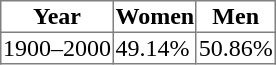<table border="1" style="border-collapse:collapse;">
<tr>
<th scope="col">Year</th>
<th scope="col">Women</th>
<th scope="col">Men</th>
</tr>
<tr>
<td>1900–2000</td>
<td>49.14%</td>
<td>50.86%</td>
</tr>
</table>
